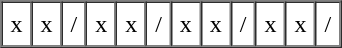<table border=1 cellspacing=0 cellpadding=5>
<tr>
<td>x</td>
<td>x</td>
<td>/</td>
<td>x</td>
<td>x</td>
<td>/</td>
<td>x</td>
<td>x</td>
<td>/</td>
<td>x</td>
<td>x</td>
<td>/</td>
</tr>
</table>
